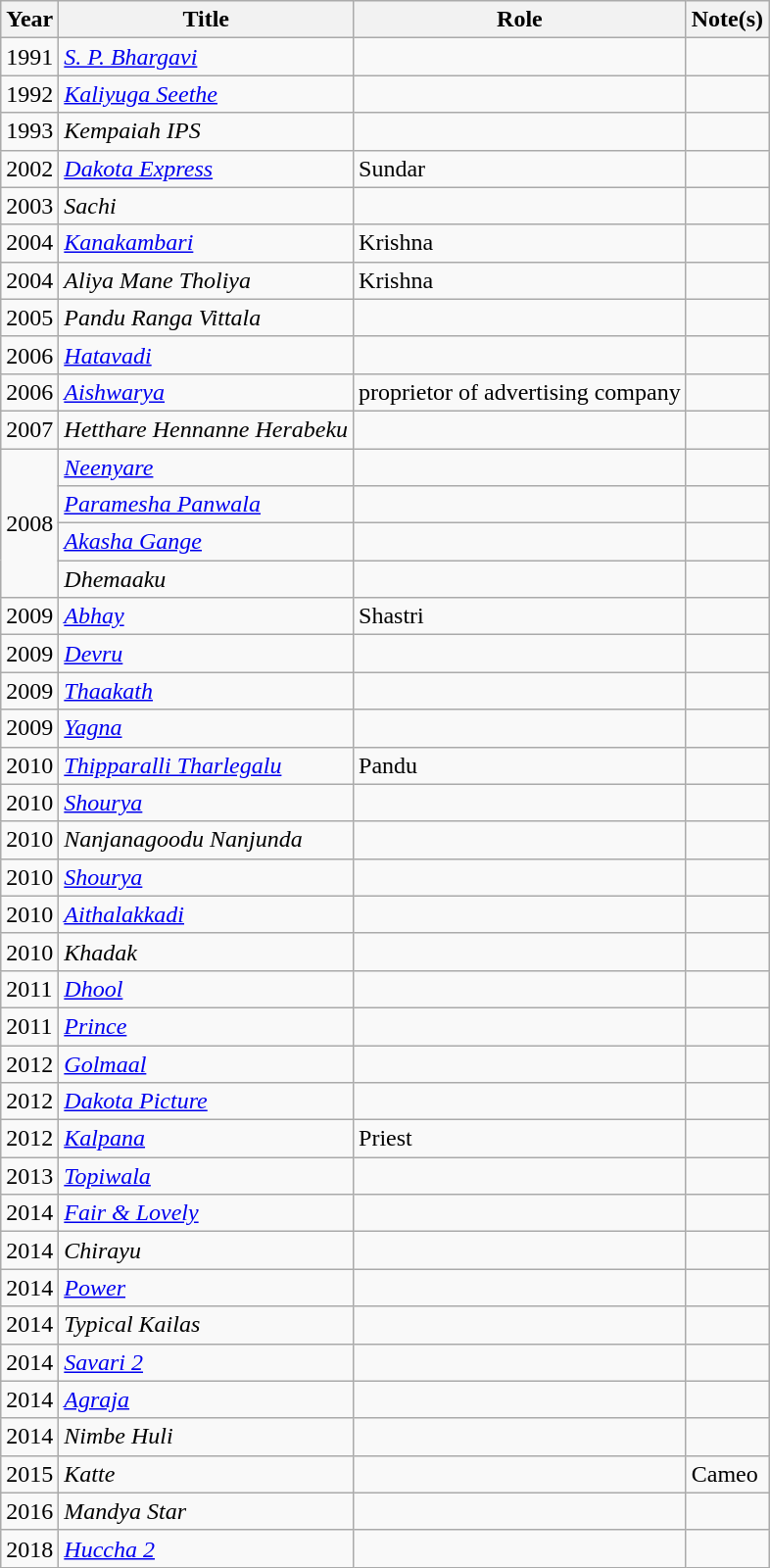<table class="wikitable">
<tr>
<th>Year</th>
<th>Title</th>
<th>Role</th>
<th>Note(s)</th>
</tr>
<tr>
<td>1991</td>
<td><em><a href='#'>S. P. Bhargavi</a></em></td>
<td></td>
<td></td>
</tr>
<tr>
<td>1992</td>
<td><em><a href='#'>Kaliyuga Seethe</a></em></td>
<td></td>
<td></td>
</tr>
<tr>
<td>1993</td>
<td><em>Kempaiah IPS</em></td>
<td></td>
<td></td>
</tr>
<tr>
<td>2002</td>
<td><em><a href='#'>Dakota Express</a></em></td>
<td>Sundar</td>
<td></td>
</tr>
<tr>
<td>2003</td>
<td><em>Sachi</em></td>
<td></td>
<td></td>
</tr>
<tr>
<td>2004</td>
<td><em><a href='#'>Kanakambari</a></em></td>
<td>Krishna</td>
<td></td>
</tr>
<tr>
<td>2004</td>
<td><em>Aliya Mane Tholiya</em></td>
<td>Krishna</td>
<td></td>
</tr>
<tr>
<td>2005</td>
<td><em>Pandu Ranga Vittala</em></td>
<td></td>
<td></td>
</tr>
<tr>
<td>2006</td>
<td><em><a href='#'>Hatavadi</a></em></td>
<td></td>
<td></td>
</tr>
<tr>
<td>2006</td>
<td><em><a href='#'>Aishwarya</a></em></td>
<td>proprietor of advertising company</td>
<td></td>
</tr>
<tr>
<td>2007</td>
<td><em>Hetthare Hennanne Herabeku</em></td>
<td></td>
<td></td>
</tr>
<tr>
<td rowspan="4">2008</td>
<td><em><a href='#'>Neenyare</a></em></td>
<td></td>
<td></td>
</tr>
<tr>
<td><em><a href='#'>Paramesha Panwala</a></em></td>
<td></td>
<td></td>
</tr>
<tr>
<td><em><a href='#'>Akasha Gange</a></em></td>
<td></td>
<td></td>
</tr>
<tr>
<td><em>Dhemaaku</em></td>
<td></td>
<td></td>
</tr>
<tr>
<td>2009</td>
<td><em><a href='#'>Abhay</a></em></td>
<td>Shastri</td>
<td></td>
</tr>
<tr>
<td>2009</td>
<td><em><a href='#'>Devru</a></em></td>
<td></td>
<td></td>
</tr>
<tr>
<td>2009</td>
<td><em><a href='#'>Thaakath</a></em></td>
<td></td>
<td></td>
</tr>
<tr>
<td>2009</td>
<td><em><a href='#'>Yagna</a></em></td>
<td></td>
<td></td>
</tr>
<tr>
<td>2010</td>
<td><em><a href='#'>Thipparalli Tharlegalu</a></em></td>
<td>Pandu</td>
<td></td>
</tr>
<tr>
<td>2010</td>
<td><em><a href='#'>Shourya</a></em></td>
<td></td>
<td></td>
</tr>
<tr>
<td>2010</td>
<td><em>Nanjanagoodu Nanjunda</em></td>
<td></td>
<td></td>
</tr>
<tr>
<td>2010</td>
<td><em><a href='#'>Shourya</a></em></td>
<td></td>
<td></td>
</tr>
<tr>
<td>2010</td>
<td><em><a href='#'>Aithalakkadi</a></em></td>
<td></td>
<td></td>
</tr>
<tr>
<td>2010</td>
<td><em>Khadak</em></td>
<td></td>
<td></td>
</tr>
<tr>
<td>2011</td>
<td><em><a href='#'>Dhool</a></em></td>
<td></td>
<td></td>
</tr>
<tr>
<td>2011</td>
<td><em><a href='#'>Prince</a></em></td>
<td></td>
<td></td>
</tr>
<tr>
<td>2012</td>
<td><em><a href='#'>Golmaal</a></em></td>
<td></td>
<td></td>
</tr>
<tr>
<td>2012</td>
<td><em><a href='#'>Dakota Picture</a></em></td>
<td></td>
<td></td>
</tr>
<tr>
<td>2012</td>
<td><em><a href='#'>Kalpana</a></em></td>
<td>Priest</td>
<td></td>
</tr>
<tr>
<td>2013</td>
<td><em><a href='#'>Topiwala</a></em></td>
<td></td>
<td></td>
</tr>
<tr>
<td>2014</td>
<td><em><a href='#'>Fair & Lovely</a></em></td>
<td></td>
<td></td>
</tr>
<tr>
<td>2014</td>
<td><em>Chirayu</em></td>
<td></td>
<td></td>
</tr>
<tr>
<td>2014</td>
<td><em><a href='#'>Power</a></em></td>
<td></td>
</tr>
<tr>
<td>2014</td>
<td><em>Typical Kailas</em></td>
<td></td>
<td></td>
</tr>
<tr>
<td>2014</td>
<td><em><a href='#'>Savari 2</a></em></td>
<td></td>
<td></td>
</tr>
<tr>
<td>2014</td>
<td><em><a href='#'>Agraja</a></em></td>
<td></td>
<td></td>
</tr>
<tr>
<td>2014</td>
<td><em>Nimbe Huli</em></td>
<td></td>
<td></td>
</tr>
<tr>
<td>2015</td>
<td><em>Katte</em></td>
<td></td>
<td>Cameo</td>
</tr>
<tr>
<td>2016</td>
<td><em>Mandya Star</em></td>
<td></td>
<td></td>
</tr>
<tr>
<td>2018</td>
<td><em><a href='#'>Huccha 2</a></em></td>
<td></td>
<td></td>
</tr>
</table>
